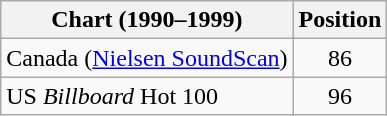<table class="wikitable plainrowheaders sortable">
<tr>
<th>Chart (1990–1999)</th>
<th>Position</th>
</tr>
<tr>
<td align="left">Canada (<a href='#'>Nielsen SoundScan</a>)</td>
<td style="text-align:center;">86</td>
</tr>
<tr>
<td align="left">US <em>Billboard</em> Hot 100</td>
<td style="text-align:center;">96</td>
</tr>
</table>
